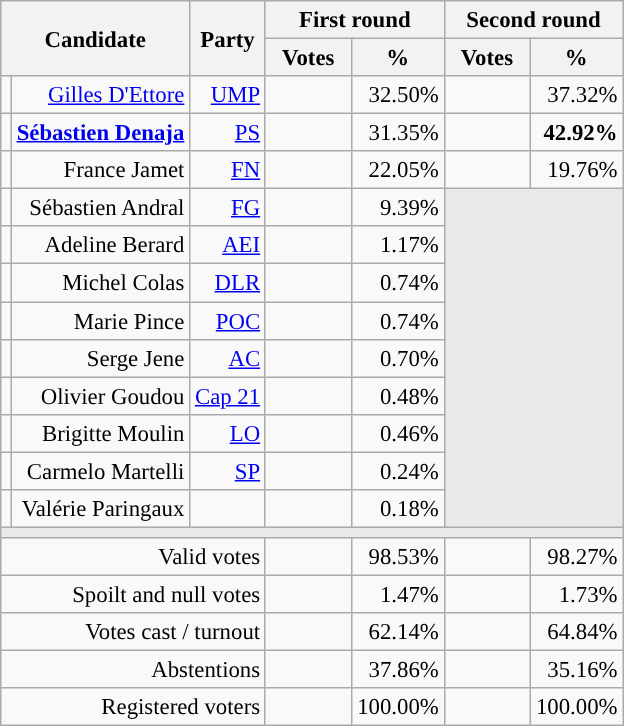<table class="wikitable" style="text-align:right;font-size:95%;">
<tr>
<th rowspan=2 colspan=2>Candidate</th>
<th rowspan=2 colspan=1>Party</th>
<th colspan=2>First round</th>
<th colspan=2>Second round</th>
</tr>
<tr>
<th style="width:50px;">Votes</th>
<th style="width:55px;">%</th>
<th style="width:50px;">Votes</th>
<th style="width:55px;">%</th>
</tr>
<tr>
<td style="color:inherit;background-color:"></td>
<td><a href='#'>Gilles D'Ettore</a></td>
<td><a href='#'>UMP</a></td>
<td></td>
<td>32.50%</td>
<td></td>
<td>37.32%</td>
</tr>
<tr>
<td style="color:inherit;background-color:"></td>
<td><strong><a href='#'>Sébastien Denaja</a></strong></td>
<td><a href='#'>PS</a></td>
<td></td>
<td>31.35%</td>
<td><strong></strong></td>
<td><strong>42.92%</strong></td>
</tr>
<tr>
<td style="color:inherit;background-color:"></td>
<td>France Jamet</td>
<td><a href='#'>FN</a></td>
<td></td>
<td>22.05%</td>
<td></td>
<td>19.76%</td>
</tr>
<tr>
<td style="color:inherit;background-color:"></td>
<td>Sébastien Andral</td>
<td><a href='#'>FG</a></td>
<td></td>
<td>9.39%</td>
<td colspan=7 rowspan=9 style="background-color:#E9E9E9;"></td>
</tr>
<tr>
<td style="color:inherit;background-color:"></td>
<td>Adeline Berard</td>
<td><a href='#'>AEI</a></td>
<td></td>
<td>1.17%</td>
</tr>
<tr>
<td style="color:inherit;background-color:"></td>
<td>Michel Colas</td>
<td><a href='#'>DLR</a></td>
<td></td>
<td>0.74%</td>
</tr>
<tr>
<td style="color:inherit;background-color:"></td>
<td>Marie Pince</td>
<td><a href='#'>POC</a></td>
<td></td>
<td>0.74%</td>
</tr>
<tr>
<td style="color:inherit;background-color:"></td>
<td>Serge Jene</td>
<td><a href='#'>AC</a></td>
<td></td>
<td>0.70%</td>
</tr>
<tr>
<td style="color:inherit;background-color:"></td>
<td>Olivier Goudou</td>
<td><a href='#'>Cap 21</a></td>
<td></td>
<td>0.48%</td>
</tr>
<tr>
<td style="color:inherit;background-color:"></td>
<td>Brigitte Moulin</td>
<td><a href='#'>LO</a></td>
<td></td>
<td>0.46%</td>
</tr>
<tr>
<td style="color:inherit;background-color:"></td>
<td>Carmelo Martelli</td>
<td><a href='#'>SP</a></td>
<td></td>
<td>0.24%</td>
</tr>
<tr>
<td style="background-color:;"></td>
<td>Valérie Paringaux</td>
<td></td>
<td></td>
<td>0.18%</td>
</tr>
<tr>
<td colspan=7 style="background-color:#E9E9E9;"></td>
</tr>
<tr>
<td colspan=3>Valid votes</td>
<td></td>
<td>98.53%</td>
<td></td>
<td>98.27%</td>
</tr>
<tr>
<td colspan=3>Spoilt and null votes</td>
<td></td>
<td>1.47%</td>
<td></td>
<td>1.73%</td>
</tr>
<tr>
<td colspan=3>Votes cast / turnout</td>
<td></td>
<td>62.14%</td>
<td></td>
<td>64.84%</td>
</tr>
<tr>
<td colspan=3>Abstentions</td>
<td></td>
<td>37.86%</td>
<td></td>
<td>35.16%</td>
</tr>
<tr>
<td colspan=3>Registered voters</td>
<td></td>
<td>100.00%</td>
<td></td>
<td>100.00%</td>
</tr>
</table>
